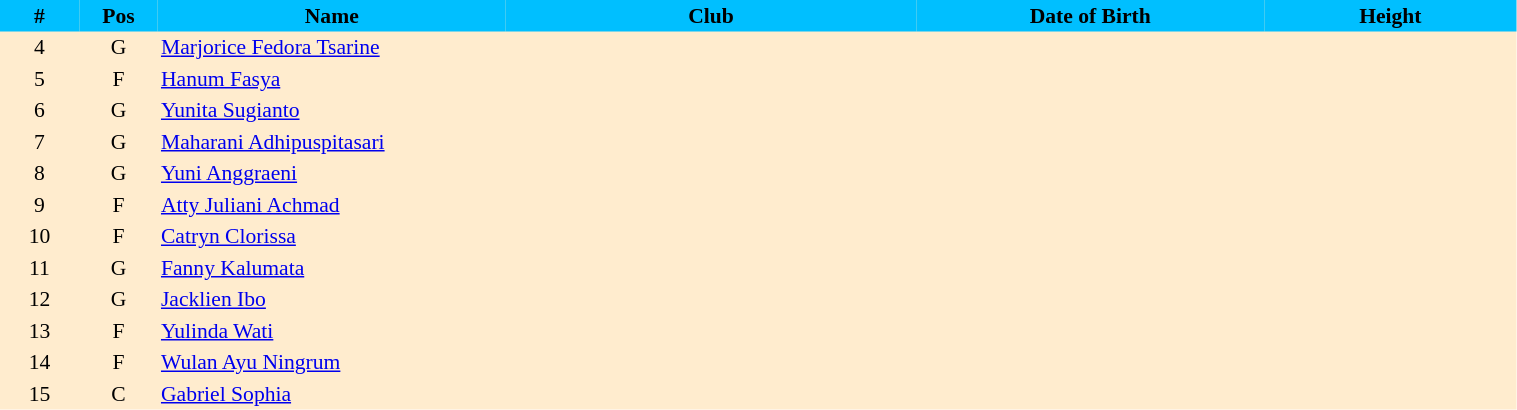<table border=0 cellpadding=2 cellspacing=0  |- bgcolor=#FFECCE style="text-align:center; font-size:90%;" width=80%>
<tr bgcolor=#00BFFF>
<th width=5%>#</th>
<th width=5%>Pos</th>
<th width=22%>Name</th>
<th width=26%>Club</th>
<th width=22%>Date of Birth</th>
<th width=16%>Height</th>
</tr>
<tr>
<td>4</td>
<td>G</td>
<td align=left><a href='#'>Marjorice Fedora Tsarine</a></td>
<td align=left></td>
<td align=left></td>
<td></td>
</tr>
<tr>
<td>5</td>
<td>F</td>
<td align=left><a href='#'>Hanum Fasya</a></td>
<td align=left></td>
<td align=left></td>
<td></td>
</tr>
<tr>
<td>6</td>
<td>G</td>
<td align=left><a href='#'>Yunita Sugianto</a></td>
<td align=left></td>
<td align=left></td>
<td></td>
</tr>
<tr>
<td>7</td>
<td>G</td>
<td align=left><a href='#'>Maharani Adhipuspitasari</a></td>
<td align=left></td>
<td align=left></td>
<td></td>
</tr>
<tr>
<td>8</td>
<td>G</td>
<td align=left><a href='#'>Yuni Anggraeni</a></td>
<td align=left></td>
<td align=left></td>
<td></td>
</tr>
<tr>
<td>9</td>
<td>F</td>
<td align=left><a href='#'>Atty Juliani Achmad</a></td>
<td align=left></td>
<td align=left></td>
<td></td>
</tr>
<tr>
<td>10</td>
<td>F</td>
<td align=left><a href='#'>Catryn Clorissa</a></td>
<td align=left></td>
<td align=left></td>
<td></td>
</tr>
<tr>
<td>11</td>
<td>G</td>
<td align=left><a href='#'>Fanny Kalumata</a></td>
<td align=left></td>
<td align=left></td>
<td></td>
</tr>
<tr>
<td>12</td>
<td>G</td>
<td align=left><a href='#'>Jacklien Ibo</a></td>
<td align=left></td>
<td align=left></td>
<td></td>
</tr>
<tr>
<td>13</td>
<td>F</td>
<td align=left><a href='#'>Yulinda Wati</a></td>
<td align=left></td>
<td align=left></td>
<td></td>
</tr>
<tr>
<td>14</td>
<td>F</td>
<td align=left><a href='#'>Wulan Ayu Ningrum</a></td>
<td align=left></td>
<td align=left></td>
<td></td>
</tr>
<tr>
<td>15</td>
<td>C</td>
<td align=left><a href='#'>Gabriel Sophia</a></td>
<td align=left></td>
<td align=left></td>
<td></td>
</tr>
</table>
